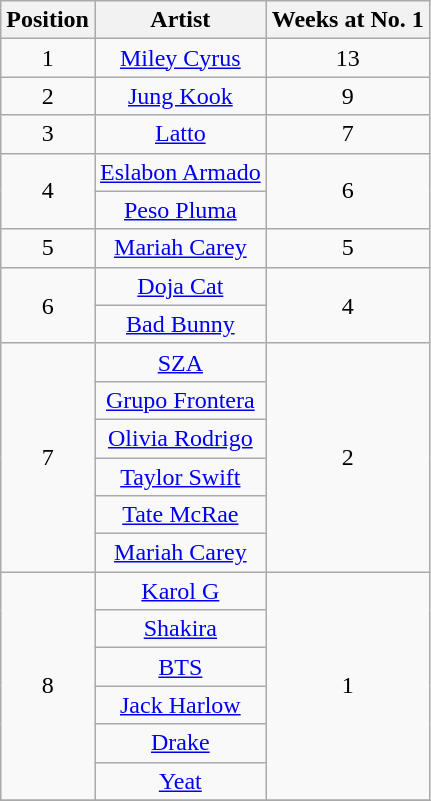<table class="wikitable plainrowheaders" style="text-align:center;">
<tr>
<th>Position</th>
<th>Artist</th>
<th>Weeks at No. 1</th>
</tr>
<tr>
<td>1</td>
<td><a href='#'>Miley Cyrus</a></td>
<td>13</td>
</tr>
<tr>
<td>2</td>
<td><a href='#'>Jung Kook</a></td>
<td>9</td>
</tr>
<tr>
<td>3</td>
<td><a href='#'>Latto</a></td>
<td>7</td>
</tr>
<tr>
<td rowspan="2">4</td>
<td><a href='#'>Eslabon Armado</a></td>
<td rowspan="2">6</td>
</tr>
<tr>
<td><a href='#'>Peso Pluma</a></td>
</tr>
<tr>
<td>5</td>
<td><a href='#'>Mariah Carey</a></td>
<td>5</td>
</tr>
<tr>
<td rowspan="2">6</td>
<td><a href='#'>Doja Cat</a></td>
<td rowspan="2">4</td>
</tr>
<tr>
<td><a href='#'>Bad Bunny</a></td>
</tr>
<tr>
<td rowspan="6">7</td>
<td><a href='#'>SZA</a></td>
<td rowspan="6">2</td>
</tr>
<tr>
<td><a href='#'>Grupo Frontera</a></td>
</tr>
<tr>
<td><a href='#'>Olivia Rodrigo</a></td>
</tr>
<tr>
<td><a href='#'>Taylor Swift</a></td>
</tr>
<tr>
<td><a href='#'>Tate McRae</a></td>
</tr>
<tr>
<td><a href='#'>Mariah Carey</a></td>
</tr>
<tr>
<td rowspan="6">8</td>
<td><a href='#'>Karol G</a></td>
<td rowspan="6">1</td>
</tr>
<tr>
<td><a href='#'>Shakira</a></td>
</tr>
<tr>
<td><a href='#'>BTS</a></td>
</tr>
<tr>
<td><a href='#'>Jack Harlow</a></td>
</tr>
<tr>
<td><a href='#'>Drake</a></td>
</tr>
<tr>
<td><a href='#'>Yeat</a></td>
</tr>
<tr>
</tr>
</table>
